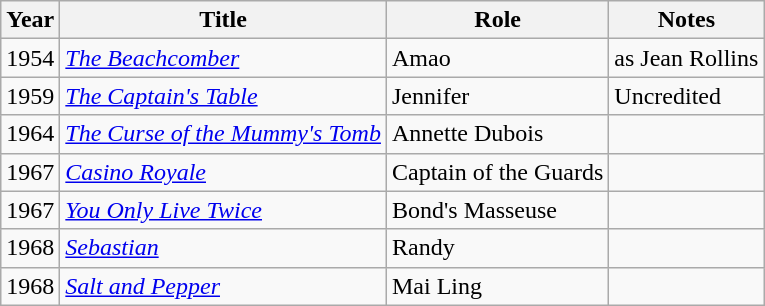<table class="wikitable">
<tr>
<th>Year</th>
<th>Title</th>
<th>Role</th>
<th>Notes</th>
</tr>
<tr>
<td>1954</td>
<td><em><a href='#'>The Beachcomber</a></em></td>
<td>Amao</td>
<td>as Jean Rollins</td>
</tr>
<tr>
<td>1959</td>
<td><em><a href='#'>The Captain's Table</a></em></td>
<td>Jennifer</td>
<td>Uncredited</td>
</tr>
<tr>
<td>1964</td>
<td><em><a href='#'>The Curse of the Mummy's Tomb</a></em></td>
<td>Annette Dubois</td>
<td></td>
</tr>
<tr>
<td>1967</td>
<td><em><a href='#'>Casino Royale</a></em></td>
<td>Captain of the Guards</td>
<td></td>
</tr>
<tr>
<td>1967</td>
<td><em><a href='#'>You Only Live Twice</a></em></td>
<td>Bond's Masseuse</td>
<td></td>
</tr>
<tr>
<td>1968</td>
<td><em><a href='#'>Sebastian</a></em></td>
<td>Randy</td>
<td></td>
</tr>
<tr>
<td>1968</td>
<td><em><a href='#'>Salt and Pepper</a></em></td>
<td>Mai Ling</td>
<td></td>
</tr>
</table>
